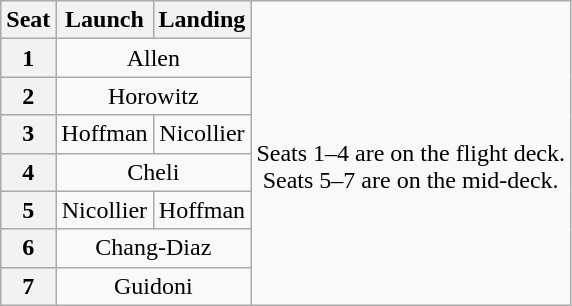<table class="wikitable" style="text-align:center">
<tr>
<th>Seat</th>
<th>Launch</th>
<th>Landing</th>
<td rowspan=8><br>Seats 1–4 are on the flight deck.<br>Seats 5–7 are on the mid-deck.</td>
</tr>
<tr>
<th>1</th>
<td colspan=2>Allen</td>
</tr>
<tr>
<th>2</th>
<td colspan=2>Horowitz</td>
</tr>
<tr>
<th>3</th>
<td>Hoffman</td>
<td>Nicollier</td>
</tr>
<tr>
<th>4</th>
<td colspan=2>Cheli</td>
</tr>
<tr>
<th>5</th>
<td>Nicollier</td>
<td>Hoffman</td>
</tr>
<tr>
<th>6</th>
<td colspan=2>Chang-Diaz</td>
</tr>
<tr>
<th>7</th>
<td colspan=2>Guidoni</td>
</tr>
</table>
